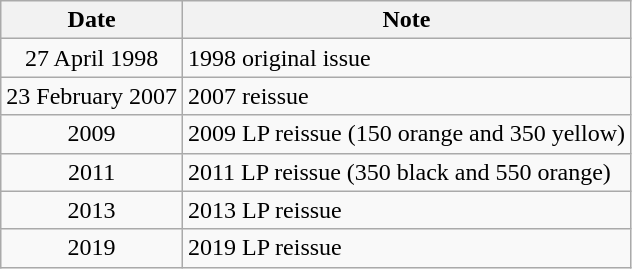<table class="wikitable">
<tr>
<th>Date</th>
<th>Note</th>
</tr>
<tr>
<td style="text-align:center;">27 April 1998</td>
<td>1998 original issue</td>
</tr>
<tr>
<td style="text-align:center;">23 February 2007</td>
<td>2007 reissue</td>
</tr>
<tr>
<td style="text-align:center;">2009</td>
<td>2009 LP reissue (150 orange and 350 yellow)</td>
</tr>
<tr>
<td style="text-align:center;">2011</td>
<td>2011 LP reissue (350 black and 550 orange)</td>
</tr>
<tr>
<td style="text-align:center;">2013</td>
<td>2013 LP reissue</td>
</tr>
<tr>
<td style="text-align:center;">2019</td>
<td>2019 LP reissue</td>
</tr>
</table>
